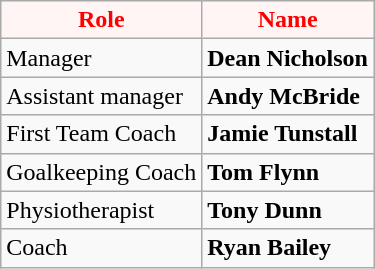<table class="wikitable">
<tr>
<th style="background:#FFF5F5; color:red;" scope="col";>Role</th>
<th style="background:#FFF5F5; color:red;" scope="col";>Name</th>
</tr>
<tr>
<td>Manager</td>
<td> <strong> Dean Nicholson</strong></td>
</tr>
<tr>
<td>Assistant manager</td>
<td> <strong> Andy McBride </strong></td>
</tr>
<tr>
<td>First Team Coach</td>
<td> <strong> Jamie Tunstall</strong></td>
</tr>
<tr>
<td>Goalkeeping Coach</td>
<td> <strong> Tom Flynn</strong></td>
</tr>
<tr>
<td>Physiotherapist</td>
<td> <strong> Tony Dunn</strong></td>
</tr>
<tr>
<td>Coach</td>
<td> <strong> Ryan Bailey</strong></td>
</tr>
</table>
